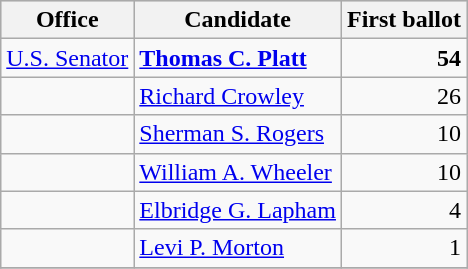<table class=wikitable>
<tr bgcolor=lightgrey>
<th>Office</th>
<th>Candidate</th>
<th>First ballot</th>
</tr>
<tr>
<td><a href='#'>U.S. Senator</a></td>
<td><strong><a href='#'>Thomas C. Platt</a></strong></td>
<td align="right"><strong>54</strong></td>
</tr>
<tr>
<td></td>
<td><a href='#'>Richard Crowley</a></td>
<td align="right">26</td>
</tr>
<tr>
<td></td>
<td><a href='#'>Sherman S. Rogers</a></td>
<td align="right">10</td>
</tr>
<tr>
<td></td>
<td><a href='#'>William A. Wheeler</a></td>
<td align="right">10</td>
</tr>
<tr>
<td></td>
<td><a href='#'>Elbridge G. Lapham</a></td>
<td align="right">4</td>
</tr>
<tr>
<td></td>
<td><a href='#'>Levi P. Morton</a></td>
<td align="right">1</td>
</tr>
<tr>
</tr>
</table>
